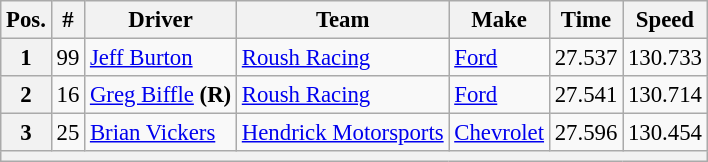<table class="wikitable" style="font-size:95%">
<tr>
<th>Pos.</th>
<th>#</th>
<th>Driver</th>
<th>Team</th>
<th>Make</th>
<th>Time</th>
<th>Speed</th>
</tr>
<tr>
<th>1</th>
<td>99</td>
<td><a href='#'>Jeff Burton</a></td>
<td><a href='#'>Roush Racing</a></td>
<td><a href='#'>Ford</a></td>
<td>27.537</td>
<td>130.733</td>
</tr>
<tr>
<th>2</th>
<td>16</td>
<td><a href='#'>Greg Biffle</a> <strong>(R)</strong></td>
<td><a href='#'>Roush Racing</a></td>
<td><a href='#'>Ford</a></td>
<td>27.541</td>
<td>130.714</td>
</tr>
<tr>
<th>3</th>
<td>25</td>
<td><a href='#'>Brian Vickers</a></td>
<td><a href='#'>Hendrick Motorsports</a></td>
<td><a href='#'>Chevrolet</a></td>
<td>27.596</td>
<td>130.454</td>
</tr>
<tr>
<th colspan="7"></th>
</tr>
</table>
